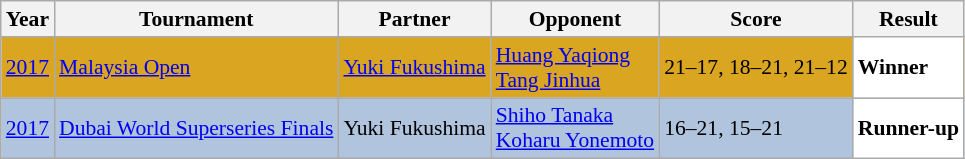<table class="sortable wikitable" style="font-size: 90%">
<tr>
<th>Year</th>
<th>Tournament</th>
<th>Partner</th>
<th>Opponent</th>
<th>Score</th>
<th>Result</th>
</tr>
<tr style="background:#DAA520">
<td align="center"><a href='#'>2017</a></td>
<td align="left"><a href='#'>Malaysia Open</a></td>
<td align="left"> <a href='#'>Yuki Fukushima</a></td>
<td align="left"> <a href='#'>Huang Yaqiong</a><br> <a href='#'>Tang Jinhua</a></td>
<td align="left">21–17, 18–21, 21–12</td>
<td style="text-align:left; background:white"> <strong>Winner</strong></td>
</tr>
<tr style="background:#B0C4DE">
<td align="center"><a href='#'>2017</a></td>
<td align="left"><a href='#'>Dubai World Superseries Finals</a></td>
<td align="left"> Yuki Fukushima</td>
<td align="left"> <a href='#'>Shiho Tanaka</a><br> <a href='#'>Koharu Yonemoto</a></td>
<td align="left">16–21, 15–21</td>
<td style="text-align:left; background:white"> <strong>Runner-up</strong></td>
</tr>
</table>
